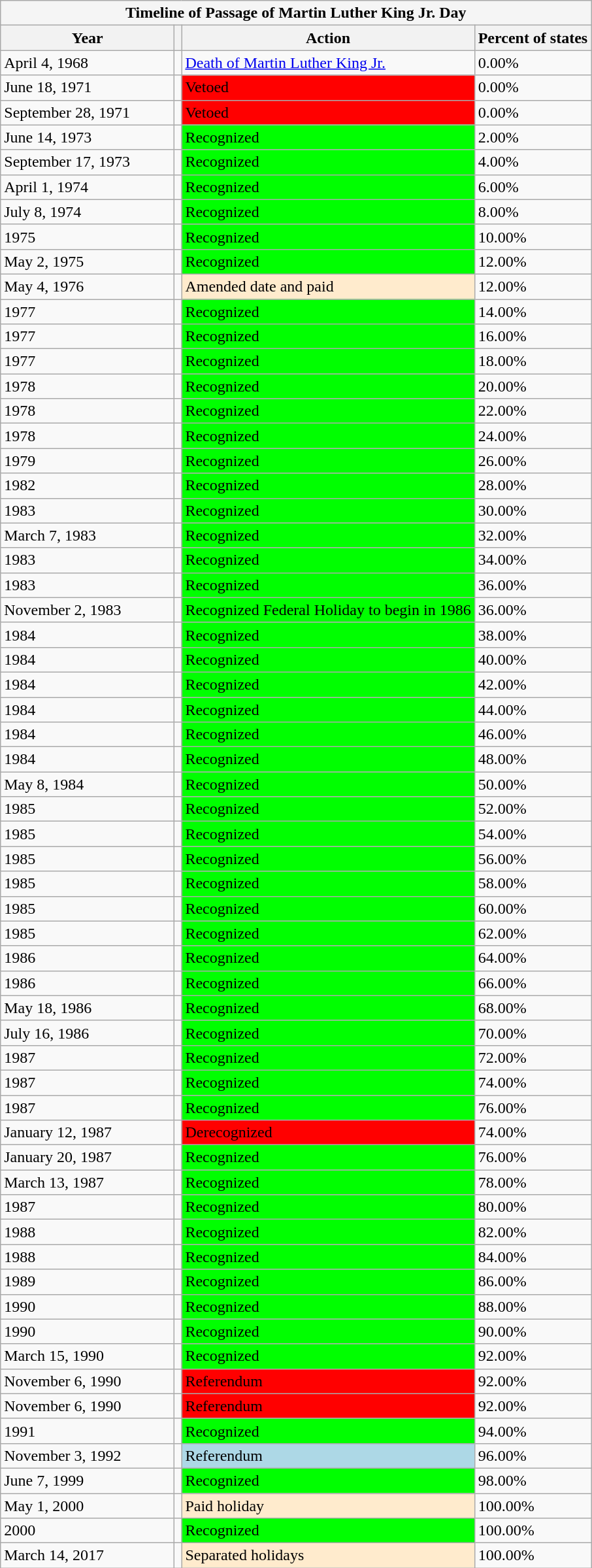<table class="wikitable sortable">
<tr>
<th colspan=4 style="background:#f5f5f5">Timeline of Passage of Martin Luther King Jr. Day</th>
</tr>
<tr>
<th scope="col" style="width: 170px;">Year</th>
<th></th>
<th>Action</th>
<th>Percent of states</th>
</tr>
<tr>
<td>April 4, 1968</td>
<td></td>
<td><a href='#'>Death of Martin Luther King Jr.</a></td>
<td>0.00%</td>
</tr>
<tr>
<td>June 18, 1971</td>
<td></td>
<td style="background:#f00;">Vetoed</td>
<td>0.00%</td>
</tr>
<tr>
<td>September 28, 1971</td>
<td></td>
<td style="background:#f00;">Vetoed</td>
<td>0.00%</td>
</tr>
<tr>
<td>June 14, 1973</td>
<td></td>
<td style="background:#0f0;">Recognized</td>
<td>2.00%</td>
</tr>
<tr>
<td>September 17, 1973</td>
<td></td>
<td style="background:#0f0;">Recognized</td>
<td>4.00%</td>
</tr>
<tr>
<td>April 1, 1974</td>
<td></td>
<td style="background:#0f0;">Recognized</td>
<td>6.00%</td>
</tr>
<tr>
<td>July 8, 1974</td>
<td></td>
<td style="background:#0f0;">Recognized</td>
<td>8.00%</td>
</tr>
<tr>
<td>1975</td>
<td></td>
<td style="background:#0f0;">Recognized</td>
<td>10.00%</td>
</tr>
<tr>
<td>May 2, 1975</td>
<td></td>
<td style="background:#0f0;">Recognized</td>
<td>12.00%</td>
</tr>
<tr>
<td>May 4, 1976</td>
<td></td>
<td style="background:#FFEBCD;">Amended date and paid</td>
<td>12.00%</td>
</tr>
<tr>
<td>1977</td>
<td></td>
<td style="background:#0f0;">Recognized</td>
<td>14.00%</td>
</tr>
<tr>
<td>1977</td>
<td></td>
<td style="background:#0f0;">Recognized</td>
<td>16.00%</td>
</tr>
<tr>
<td>1977</td>
<td></td>
<td style="background:#0f0;">Recognized</td>
<td>18.00%</td>
</tr>
<tr>
<td>1978</td>
<td></td>
<td style="background:#0f0;">Recognized</td>
<td>20.00%</td>
</tr>
<tr>
<td>1978</td>
<td></td>
<td style="background:#0f0;">Recognized</td>
<td>22.00%</td>
</tr>
<tr>
<td>1978</td>
<td></td>
<td style="background:#0f0;">Recognized</td>
<td>24.00%</td>
</tr>
<tr>
<td>1979</td>
<td></td>
<td style="background:#0f0;">Recognized</td>
<td>26.00%</td>
</tr>
<tr>
<td>1982</td>
<td></td>
<td style="background:#0f0;">Recognized</td>
<td>28.00%</td>
</tr>
<tr>
<td>1983</td>
<td></td>
<td style="background:#0f0;">Recognized</td>
<td>30.00%</td>
</tr>
<tr>
<td>March 7, 1983</td>
<td></td>
<td style="background:#0f0;">Recognized</td>
<td>32.00%</td>
</tr>
<tr>
<td>1983</td>
<td></td>
<td style="background:#0f0;">Recognized</td>
<td>34.00%</td>
</tr>
<tr>
<td>1983</td>
<td></td>
<td style="background:#0f0;">Recognized</td>
<td>36.00%</td>
</tr>
<tr>
<td>November 2, 1983</td>
<td></td>
<td style="background:#0f0;">Recognized Federal Holiday to begin in 1986</td>
<td>36.00%</td>
</tr>
<tr>
<td>1984</td>
<td></td>
<td style="background:#0f0;">Recognized</td>
<td>38.00%</td>
</tr>
<tr>
<td>1984</td>
<td></td>
<td style="background:#0f0;">Recognized</td>
<td>40.00%</td>
</tr>
<tr>
<td>1984</td>
<td></td>
<td style="background:#0f0;">Recognized</td>
<td>42.00%</td>
</tr>
<tr>
<td>1984</td>
<td></td>
<td style="background:#0f0;">Recognized</td>
<td>44.00%</td>
</tr>
<tr>
<td>1984</td>
<td></td>
<td style="background:#0f0;">Recognized</td>
<td>46.00%</td>
</tr>
<tr>
<td>1984</td>
<td></td>
<td style="background:#0f0;">Recognized</td>
<td>48.00%</td>
</tr>
<tr>
<td>May 8, 1984</td>
<td></td>
<td style="background:#0f0;">Recognized</td>
<td>50.00%</td>
</tr>
<tr>
<td>1985</td>
<td></td>
<td style="background:#0f0;">Recognized</td>
<td>52.00%</td>
</tr>
<tr>
<td>1985</td>
<td></td>
<td style="background:#0f0;">Recognized</td>
<td>54.00%</td>
</tr>
<tr>
<td>1985</td>
<td></td>
<td style="background:#0f0;">Recognized</td>
<td>56.00%</td>
</tr>
<tr>
<td>1985</td>
<td></td>
<td style="background:#0f0;">Recognized</td>
<td>58.00%</td>
</tr>
<tr>
<td>1985</td>
<td></td>
<td style="background:#0f0;">Recognized</td>
<td>60.00%</td>
</tr>
<tr>
<td>1985</td>
<td></td>
<td style="background:#0f0;">Recognized</td>
<td>62.00%</td>
</tr>
<tr>
<td>1986</td>
<td></td>
<td style="background:#0f0;">Recognized</td>
<td>64.00%</td>
</tr>
<tr>
<td>1986</td>
<td></td>
<td style="background:#0f0;">Recognized</td>
<td>66.00%</td>
</tr>
<tr>
<td>May 18, 1986</td>
<td></td>
<td style="background:#0f0;">Recognized</td>
<td>68.00%</td>
</tr>
<tr>
<td>July 16, 1986</td>
<td></td>
<td style="background:#0f0;">Recognized</td>
<td>70.00%</td>
</tr>
<tr>
<td>1987</td>
<td></td>
<td style="background:#0f0;">Recognized</td>
<td>72.00%</td>
</tr>
<tr>
<td>1987</td>
<td></td>
<td style="background:#0f0;">Recognized</td>
<td>74.00%</td>
</tr>
<tr>
<td>1987</td>
<td></td>
<td style="background:#0f0;">Recognized</td>
<td>76.00%</td>
</tr>
<tr>
<td>January 12, 1987</td>
<td></td>
<td style="background:#f00;">Derecognized</td>
<td>74.00%</td>
</tr>
<tr>
<td>January 20, 1987</td>
<td></td>
<td style="background:#0f0;">Recognized</td>
<td>76.00%</td>
</tr>
<tr>
<td>March 13, 1987</td>
<td></td>
<td style="background:#0f0;">Recognized</td>
<td>78.00%</td>
</tr>
<tr>
<td>1987</td>
<td></td>
<td style="background:#0f0;">Recognized</td>
<td>80.00%</td>
</tr>
<tr>
<td>1988</td>
<td></td>
<td style="background:#0f0;">Recognized</td>
<td>82.00%</td>
</tr>
<tr>
<td>1988</td>
<td></td>
<td style="background:#0f0;">Recognized</td>
<td>84.00%</td>
</tr>
<tr>
<td>1989</td>
<td></td>
<td style="background:#0f0;">Recognized</td>
<td>86.00%</td>
</tr>
<tr>
<td>1990</td>
<td></td>
<td style="background:#0f0;">Recognized</td>
<td>88.00%</td>
</tr>
<tr>
<td>1990</td>
<td></td>
<td style="background:#0f0;">Recognized</td>
<td>90.00%</td>
</tr>
<tr>
<td>March 15, 1990</td>
<td></td>
<td style="background:#0f0;">Recognized</td>
<td>92.00%</td>
</tr>
<tr>
<td>November 6, 1990</td>
<td></td>
<td style="background:#f00;">Referendum</td>
<td>92.00%</td>
</tr>
<tr>
<td>November 6, 1990</td>
<td></td>
<td style="background:#f00;">Referendum</td>
<td>92.00%</td>
</tr>
<tr>
<td>1991</td>
<td></td>
<td style="background:#0f0;">Recognized</td>
<td>94.00%</td>
</tr>
<tr>
<td>November 3, 1992</td>
<td></td>
<td style="background:#add8e6;">Referendum</td>
<td>96.00%</td>
</tr>
<tr>
<td>June 7, 1999</td>
<td></td>
<td style="background:#0f0;">Recognized</td>
<td>98.00%</td>
</tr>
<tr>
<td>May 1, 2000</td>
<td></td>
<td style="background:#FFEBCD;">Paid holiday</td>
<td>100.00%</td>
</tr>
<tr>
<td>2000</td>
<td></td>
<td style="background:#0f0;">Recognized</td>
<td>100.00%</td>
</tr>
<tr>
<td>March 14, 2017</td>
<td></td>
<td style="background:#FFEBCD;">Separated holidays</td>
<td>100.00%</td>
</tr>
</table>
